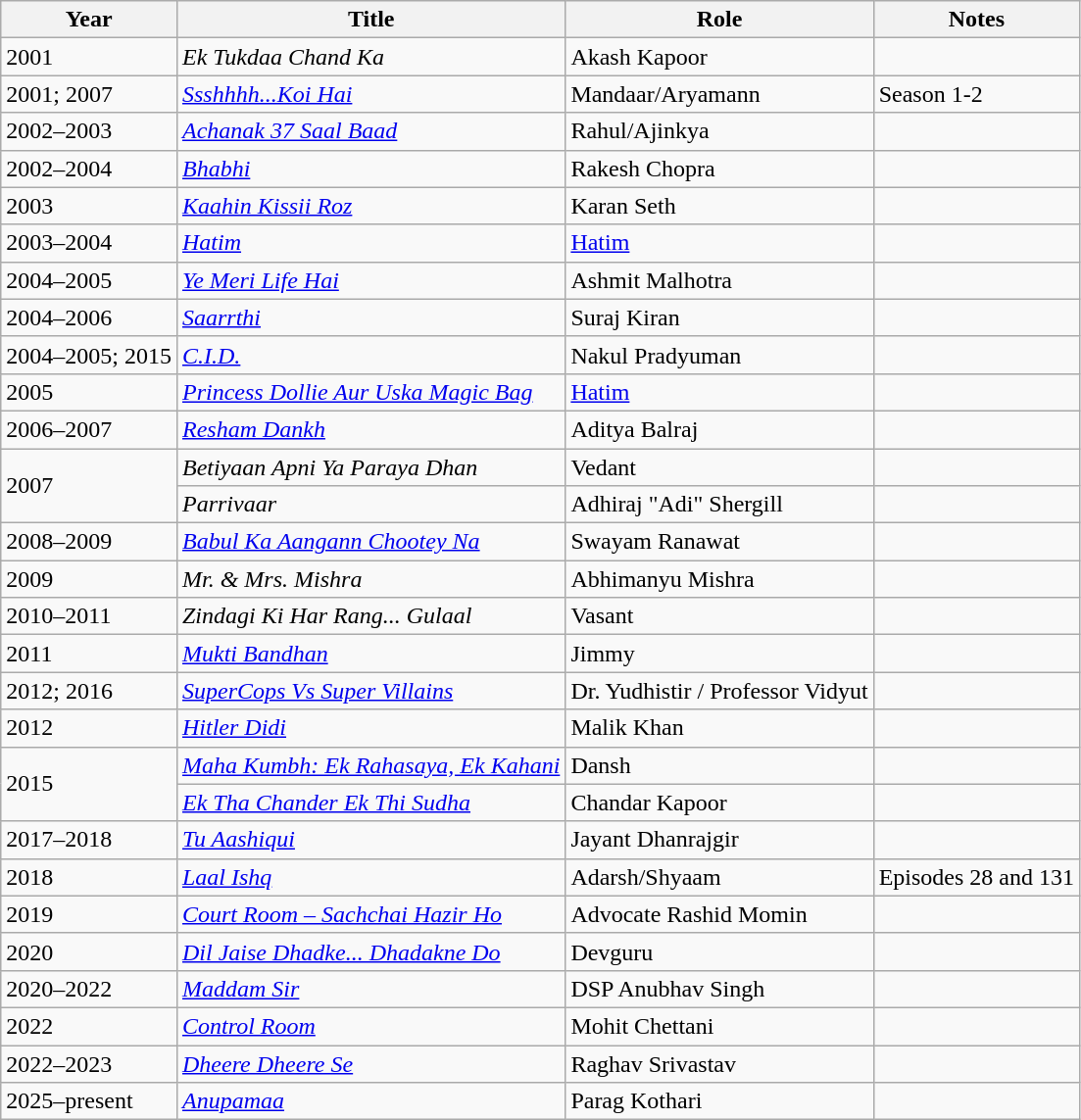<table class="sortable wikitable">
<tr>
<th>Year</th>
<th>Title</th>
<th>Role</th>
<th>Notes</th>
</tr>
<tr>
<td>2001</td>
<td><em>Ek Tukdaa Chand Ka</em></td>
<td>Akash Kapoor</td>
<td></td>
</tr>
<tr>
<td>2001; 2007</td>
<td><em><a href='#'>Ssshhhh...Koi Hai</a></em></td>
<td>Mandaar/Aryamann</td>
<td>Season 1-2</td>
</tr>
<tr>
<td>2002–2003</td>
<td><em><a href='#'>Achanak 37 Saal Baad</a></em></td>
<td>Rahul/Ajinkya</td>
<td></td>
</tr>
<tr>
<td>2002–2004</td>
<td><em><a href='#'>Bhabhi</a></em></td>
<td>Rakesh Chopra</td>
<td></td>
</tr>
<tr>
<td>2003</td>
<td><em><a href='#'>Kaahin Kissii Roz</a></em></td>
<td>Karan Seth</td>
<td></td>
</tr>
<tr>
<td>2003–2004</td>
<td><em><a href='#'>Hatim</a></em></td>
<td><a href='#'>Hatim</a></td>
<td></td>
</tr>
<tr>
<td>2004–2005</td>
<td><em><a href='#'>Ye Meri Life Hai</a></em></td>
<td>Ashmit Malhotra</td>
<td></td>
</tr>
<tr>
<td>2004–2006</td>
<td><em><a href='#'>Saarrthi</a></em></td>
<td>Suraj Kiran</td>
<td></td>
</tr>
<tr>
<td>2004–2005; 2015</td>
<td><em><a href='#'>C.I.D.</a></em></td>
<td>Nakul Pradyuman</td>
<td></td>
</tr>
<tr>
<td>2005</td>
<td><em><a href='#'>Princess Dollie Aur Uska Magic Bag</a></em></td>
<td><a href='#'>Hatim</a></td>
<td></td>
</tr>
<tr>
<td>2006–2007</td>
<td><em><a href='#'>Resham Dankh</a></em></td>
<td>Aditya Balraj</td>
<td></td>
</tr>
<tr>
<td rowspan="2">2007</td>
<td><em>Betiyaan Apni Ya Paraya Dhan</em></td>
<td>Vedant</td>
<td></td>
</tr>
<tr>
<td><em>Parrivaar</em></td>
<td>Adhiraj "Adi" Shergill</td>
<td></td>
</tr>
<tr>
<td>2008–2009</td>
<td><em><a href='#'>Babul Ka Aangann Chootey Na</a></em></td>
<td>Swayam Ranawat</td>
<td></td>
</tr>
<tr>
<td>2009</td>
<td><em>Mr. & Mrs. Mishra</em></td>
<td>Abhimanyu Mishra</td>
<td></td>
</tr>
<tr>
<td>2010–2011</td>
<td><em>Zindagi Ki Har Rang... Gulaal</em></td>
<td>Vasant</td>
<td></td>
</tr>
<tr>
<td>2011</td>
<td><em><a href='#'>Mukti Bandhan</a></em></td>
<td>Jimmy</td>
<td></td>
</tr>
<tr>
<td>2012; 2016</td>
<td><em><a href='#'>SuperCops Vs Super Villains</a></em></td>
<td>Dr. Yudhistir / Professor Vidyut</td>
<td></td>
</tr>
<tr>
<td>2012</td>
<td><em><a href='#'>Hitler Didi</a></em></td>
<td>Malik Khan</td>
<td></td>
</tr>
<tr>
<td rowspan = "2">2015</td>
<td><em><a href='#'>Maha Kumbh: Ek Rahasaya, Ek Kahani</a></em></td>
<td>Dansh</td>
<td></td>
</tr>
<tr>
<td><em><a href='#'>Ek Tha Chander Ek Thi Sudha</a></em></td>
<td>Chandar Kapoor</td>
<td></td>
</tr>
<tr>
<td>2017–2018</td>
<td><em><a href='#'>Tu Aashiqui</a></em></td>
<td>Jayant Dhanrajgir</td>
<td></td>
</tr>
<tr>
<td>2018</td>
<td><em><a href='#'>Laal Ishq</a></em></td>
<td>Adarsh/Shyaam</td>
<td>Episodes 28 and 131</td>
</tr>
<tr>
<td>2019</td>
<td><em><a href='#'>Court Room – Sachchai Hazir Ho</a></em></td>
<td>Advocate Rashid Momin</td>
<td></td>
</tr>
<tr>
<td>2020</td>
<td><em><a href='#'>Dil Jaise Dhadke... Dhadakne Do</a></em></td>
<td>Devguru</td>
<td></td>
</tr>
<tr>
<td>2020–2022</td>
<td><em><a href='#'>Maddam Sir</a></em></td>
<td>DSP Anubhav Singh</td>
<td></td>
</tr>
<tr>
<td>2022</td>
<td><em><a href='#'>Control Room</a></em></td>
<td>Mohit Chettani</td>
<td></td>
</tr>
<tr>
<td>2022–2023</td>
<td><em><a href='#'>Dheere Dheere Se</a></em></td>
<td>Raghav Srivastav</td>
<td></td>
</tr>
<tr>
<td>2025–present</td>
<td><em><a href='#'>Anupamaa</a></em></td>
<td>Parag Kothari</td>
<td></td>
</tr>
</table>
